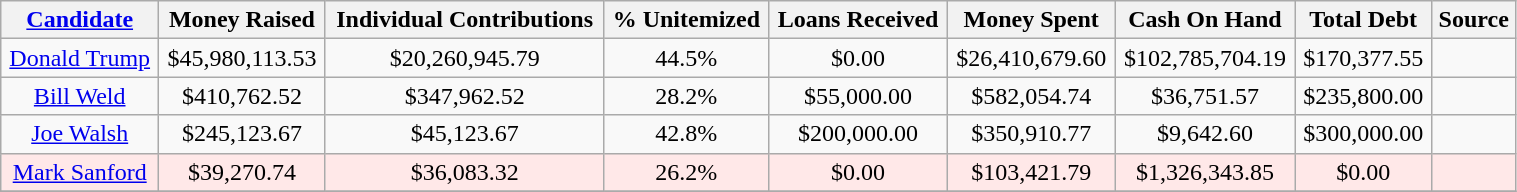<table class="sortable wikitable" style="text-align:center; width:80%;">
<tr>
<th><a href='#'>Candidate</a></th>
<th>Money Raised</th>
<th>Individual Contributions</th>
<th>% Unitemized</th>
<th>Loans Received</th>
<th>Money Spent</th>
<th>Cash On Hand</th>
<th>Total Debt</th>
<th>Source</th>
</tr>
<tr>
<td><a href='#'>Donald Trump</a></td>
<td>$45,980,113.53</td>
<td>$20,260,945.79</td>
<td>44.5%</td>
<td>$0.00</td>
<td>$26,410,679.60</td>
<td>$102,785,704.19</td>
<td>$170,377.55</td>
<td></td>
</tr>
<tr>
<td><a href='#'>Bill Weld</a></td>
<td>$410,762.52</td>
<td>$347,962.52</td>
<td>28.2%</td>
<td>$55,000.00</td>
<td>$582,054.74</td>
<td>$36,751.57</td>
<td>$235,800.00</td>
<td></td>
</tr>
<tr>
<td><a href='#'>Joe Walsh</a></td>
<td>$245,123.67</td>
<td>$45,123.67</td>
<td>42.8%</td>
<td>$200,000.00</td>
<td>$350,910.77</td>
<td>$9,642.60</td>
<td>$300,000.00</td>
<td></td>
</tr>
<tr style="background:#ffe8e8;">
<td><a href='#'>Mark Sanford</a></td>
<td>$39,270.74</td>
<td>$36,083.32</td>
<td>26.2%</td>
<td>$0.00</td>
<td>$103,421.79</td>
<td>$1,326,343.85</td>
<td>$0.00</td>
<td></td>
</tr>
<tr>
</tr>
</table>
